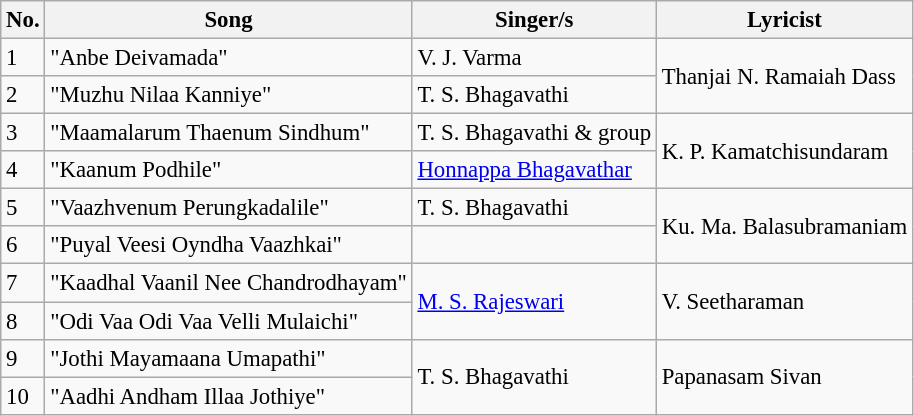<table class="wikitable" style="font-size:95%;">
<tr>
<th>No.</th>
<th>Song</th>
<th>Singer/s</th>
<th>Lyricist</th>
</tr>
<tr>
<td>1</td>
<td>"Anbe Deivamada"</td>
<td>V. J. Varma</td>
<td rowspan=2>Thanjai N. Ramaiah Dass</td>
</tr>
<tr>
<td>2</td>
<td>"Muzhu Nilaa Kanniye"</td>
<td>T. S. Bhagavathi</td>
</tr>
<tr>
<td>3</td>
<td>"Maamalarum Thaenum Sindhum"</td>
<td>T. S. Bhagavathi & group</td>
<td rowspan=2>K. P. Kamatchisundaram</td>
</tr>
<tr>
<td>4</td>
<td>"Kaanum Podhile"</td>
<td><a href='#'>Honnappa Bhagavathar</a></td>
</tr>
<tr>
<td>5</td>
<td>"Vaazhvenum Perungkadalile"</td>
<td>T. S. Bhagavathi</td>
<td rowspan=2>Ku. Ma. Balasubramaniam</td>
</tr>
<tr>
<td>6</td>
<td>"Puyal Veesi Oyndha Vaazhkai"</td>
<td></td>
</tr>
<tr>
<td>7</td>
<td>"Kaadhal Vaanil Nee Chandrodhayam"</td>
<td rowspan=2><a href='#'>M. S. Rajeswari</a></td>
<td rowspan=2>V. Seetharaman</td>
</tr>
<tr>
<td>8</td>
<td>"Odi Vaa Odi Vaa Velli Mulaichi"</td>
</tr>
<tr>
<td>9</td>
<td>"Jothi Mayamaana Umapathi"</td>
<td rowspan=2>T. S. Bhagavathi</td>
<td rowspan=2>Papanasam Sivan</td>
</tr>
<tr>
<td>10</td>
<td>"Aadhi Andham Illaa Jothiye"</td>
</tr>
</table>
